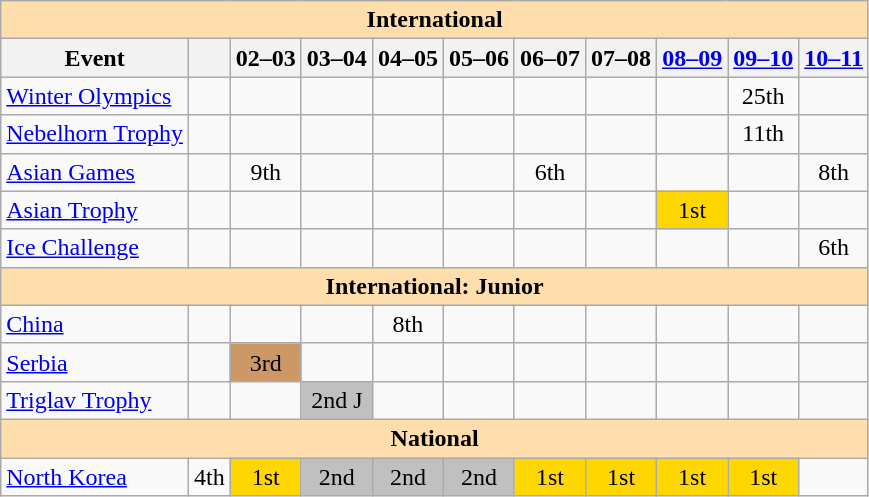<table class="wikitable" style="text-align:center">
<tr>
<th style="background-color: #ffdead; " colspan=11 align=center>International</th>
</tr>
<tr>
<th>Event</th>
<th></th>
<th>02–03</th>
<th>03–04</th>
<th>04–05</th>
<th>05–06</th>
<th>06–07</th>
<th>07–08</th>
<th><a href='#'>08–09</a></th>
<th><a href='#'>09–10</a></th>
<th><a href='#'>10–11</a></th>
</tr>
<tr>
<td align=left><a href='#'>Winter Olympics</a></td>
<td></td>
<td></td>
<td></td>
<td></td>
<td></td>
<td></td>
<td></td>
<td></td>
<td>25th</td>
<td></td>
</tr>
<tr>
<td align=left><a href='#'>Nebelhorn Trophy</a></td>
<td></td>
<td></td>
<td></td>
<td></td>
<td></td>
<td></td>
<td></td>
<td></td>
<td>11th</td>
<td></td>
</tr>
<tr>
<td align=left><a href='#'>Asian Games</a></td>
<td></td>
<td>9th</td>
<td></td>
<td></td>
<td></td>
<td>6th</td>
<td></td>
<td></td>
<td></td>
<td>8th</td>
</tr>
<tr>
<td align=left><a href='#'>Asian Trophy</a></td>
<td></td>
<td></td>
<td></td>
<td></td>
<td></td>
<td></td>
<td></td>
<td bgcolor=gold>1st</td>
<td></td>
<td></td>
</tr>
<tr>
<td align=left><a href='#'>Ice Challenge</a></td>
<td></td>
<td></td>
<td></td>
<td></td>
<td></td>
<td></td>
<td></td>
<td></td>
<td></td>
<td>6th</td>
</tr>
<tr>
<th style="background-color: #ffdead; " colspan=11 align=center>International: Junior</th>
</tr>
<tr>
<td align=left> <a href='#'>China</a></td>
<td></td>
<td></td>
<td></td>
<td>8th</td>
<td></td>
<td></td>
<td></td>
<td></td>
<td></td>
<td></td>
</tr>
<tr>
<td align=left> <a href='#'>Serbia</a></td>
<td></td>
<td bgcolor=cc9966>3rd</td>
<td></td>
<td></td>
<td></td>
<td></td>
<td></td>
<td></td>
<td></td>
<td></td>
</tr>
<tr>
<td align=left><a href='#'>Triglav Trophy</a></td>
<td></td>
<td></td>
<td bgcolor=silver>2nd J</td>
<td></td>
<td></td>
<td></td>
<td></td>
<td></td>
<td></td>
<td></td>
</tr>
<tr>
<th style="background-color: #ffdead; " colspan=11 align=center>National</th>
</tr>
<tr>
<td align=left><a href='#'>North Korea</a></td>
<td>4th</td>
<td bgcolor=gold>1st</td>
<td bgcolor=silver>2nd</td>
<td bgcolor=silver>2nd</td>
<td bgcolor=silver>2nd</td>
<td bgcolor=gold>1st</td>
<td bgcolor=gold>1st</td>
<td bgcolor=gold>1st</td>
<td bgcolor=gold>1st</td>
<td></td>
</tr>
</table>
